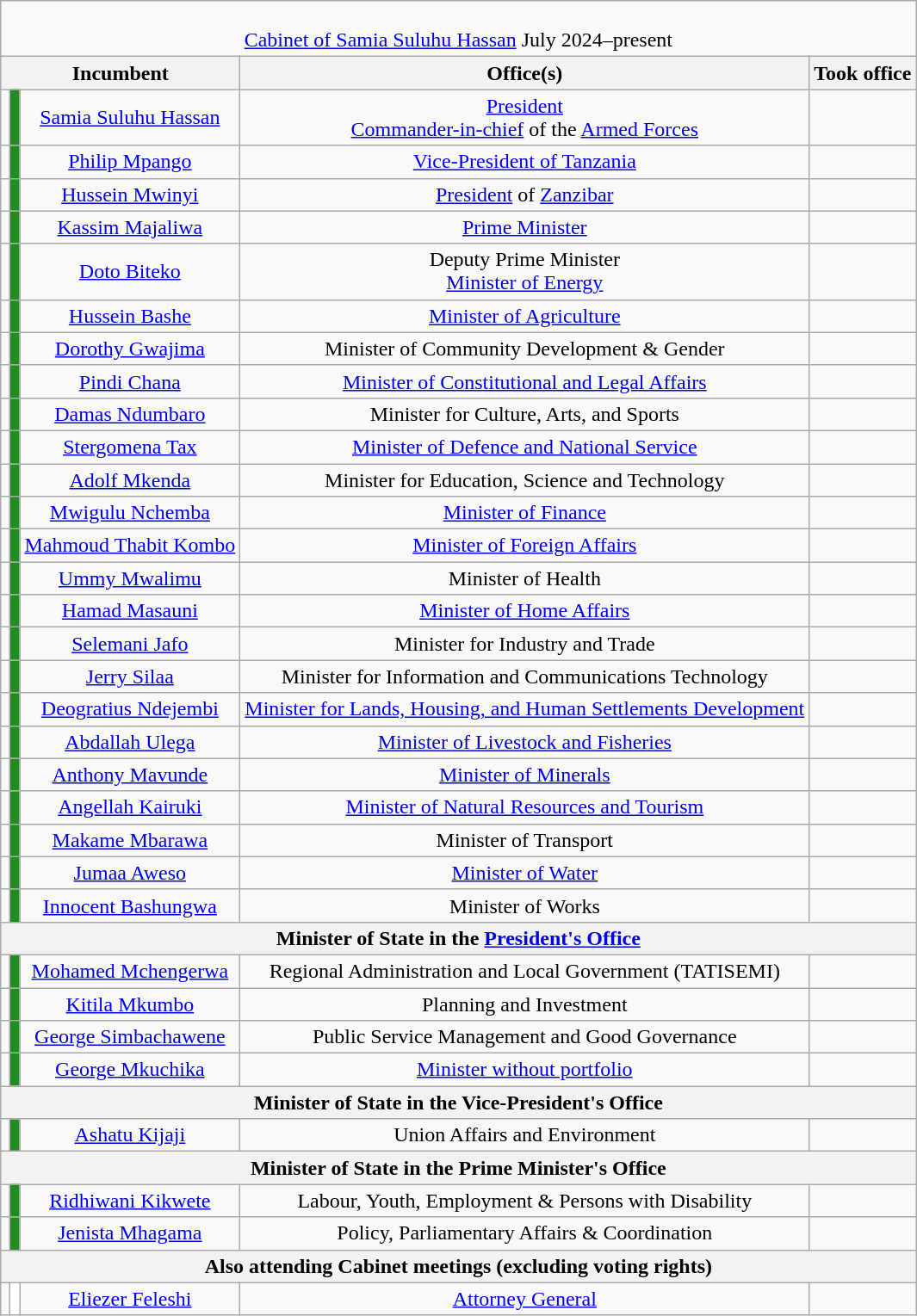<table class="wikitable" style="text-align:center">
<tr>
<td colspan=5><br><a href='#'>Cabinet of Samia Suluhu Hassan</a> July 2024–present</td>
</tr>
<tr>
<th colspan=3 scope="col">Incumbent</th>
<th>Office(s)</th>
<th>Took office</th>
</tr>
<tr>
<td></td>
<td style="background:#228B22"></td>
<td><a href='#'>Samia Suluhu Hassan</a></td>
<td><a href='#'>President</a><br><a href='#'>Commander-in-chief</a> of the <a href='#'>Armed Forces</a></td>
<td></td>
</tr>
<tr>
<td></td>
<td style="background:#228B22"></td>
<td><a href='#'>Philip Mpango</a></td>
<td><a href='#'>Vice-President of Tanzania</a></td>
<td></td>
</tr>
<tr>
<td></td>
<td style="background:#228B22"></td>
<td><a href='#'>Hussein Mwinyi</a></td>
<td><a href='#'>President</a> of <a href='#'>Zanzibar</a><br></td>
<td></td>
</tr>
<tr>
<td></td>
<td style="background:#228B22"></td>
<td><a href='#'>Kassim Majaliwa</a></td>
<td><a href='#'>Prime Minister</a></td>
<td></td>
</tr>
<tr>
<td></td>
<td style="background:#228B22"></td>
<td><a href='#'>Doto Biteko</a></td>
<td>Deputy Prime Minister<br><a href='#'>Minister of Energy</a></td>
<td></td>
</tr>
<tr>
<td></td>
<td style="background:#228B22"></td>
<td><a href='#'>Hussein Bashe</a></td>
<td><a href='#'>Minister of Agriculture</a></td>
<td></td>
</tr>
<tr>
<td></td>
<td style="background:#228B22"></td>
<td><a href='#'>Dorothy Gwajima</a></td>
<td>Minister of Community Development & Gender</td>
<td></td>
</tr>
<tr>
<td></td>
<td style="background:#228B22"></td>
<td><a href='#'>Pindi Chana</a></td>
<td><a href='#'>Minister of Constitutional and Legal Affairs</a></td>
<td></td>
</tr>
<tr>
<td></td>
<td style="background:#228B22"></td>
<td><a href='#'>Damas Ndumbaro</a></td>
<td>Minister for Culture, Arts, and Sports</td>
<td></td>
</tr>
<tr>
<td></td>
<td style="background:#228B22"></td>
<td><a href='#'>Stergomena Tax</a></td>
<td><a href='#'>Minister of Defence and National Service</a></td>
<td></td>
</tr>
<tr>
<td></td>
<td style="background:#228B22"></td>
<td><a href='#'>Adolf Mkenda</a></td>
<td>Minister for Education, Science and Technology</td>
<td></td>
</tr>
<tr>
<td></td>
<td style="background:#228B22"></td>
<td><a href='#'>Mwigulu Nchemba</a></td>
<td><a href='#'>Minister of Finance</a></td>
<td></td>
</tr>
<tr>
<td></td>
<td style="background:#228B22"></td>
<td><a href='#'>Mahmoud Thabit Kombo</a></td>
<td><a href='#'>Minister of Foreign Affairs</a></td>
<td></td>
</tr>
<tr>
<td></td>
<td style="background:#228B22"></td>
<td><a href='#'>Ummy Mwalimu</a></td>
<td>Minister of Health</td>
<td></td>
</tr>
<tr>
<td></td>
<td style="background:#228B22"></td>
<td><a href='#'>Hamad Masauni</a></td>
<td><a href='#'>Minister of Home Affairs</a></td>
<td></td>
</tr>
<tr>
<td></td>
<td style="background:#228B22"></td>
<td><a href='#'>Selemani Jafo</a></td>
<td>Minister for Industry and Trade</td>
<td></td>
</tr>
<tr>
<td></td>
<td style="background:#228B22"></td>
<td><a href='#'>Jerry Silaa</a></td>
<td>Minister for Information and Communications Technology</td>
<td></td>
</tr>
<tr>
<td></td>
<td style="background:#228B22"></td>
<td><a href='#'>Deogratius Ndejembi</a></td>
<td><a href='#'>Minister for Lands, Housing, and Human Settlements Development</a></td>
<td></td>
</tr>
<tr>
<td></td>
<td style="background:#228B22"></td>
<td><a href='#'>Abdallah Ulega</a></td>
<td><a href='#'>Minister of Livestock and Fisheries</a></td>
<td></td>
</tr>
<tr>
<td></td>
<td style="background:#228B22"></td>
<td><a href='#'>Anthony Mavunde</a></td>
<td><a href='#'>Minister of Minerals</a></td>
<td></td>
</tr>
<tr>
<td></td>
<td style="background:#228B22"></td>
<td><a href='#'>Angellah Kairuki</a></td>
<td><a href='#'>Minister of Natural Resources and Tourism</a></td>
<td></td>
</tr>
<tr>
<td></td>
<td style="background:#228B22"></td>
<td><a href='#'>Makame Mbarawa</a></td>
<td>Minister of Transport</td>
<td></td>
</tr>
<tr>
<td></td>
<td style="background:#228B22"></td>
<td><a href='#'>Jumaa Aweso</a></td>
<td><a href='#'>Minister of Water</a></td>
<td></td>
</tr>
<tr>
<td></td>
<td style="background:#228B22"></td>
<td><a href='#'>Innocent Bashungwa</a></td>
<td>Minister of Works</td>
<td></td>
</tr>
<tr>
<th colspan=5>Minister of State in the <a href='#'>President's Office</a></th>
</tr>
<tr>
<td></td>
<td style="background:#228B22"></td>
<td><a href='#'>Mohamed Mchengerwa</a></td>
<td>Regional Administration and Local Government (TATISEMI)</td>
<td></td>
</tr>
<tr>
<td></td>
<td style="background:#228B22"></td>
<td><a href='#'>Kitila Mkumbo</a></td>
<td>Planning and Investment</td>
<td></td>
</tr>
<tr>
<td></td>
<td style="background:#228B22"></td>
<td><a href='#'>George Simbachawene</a></td>
<td>Public Service Management and Good Governance</td>
<td></td>
</tr>
<tr>
<td></td>
<td style="background:#228B22"></td>
<td><a href='#'>George Mkuchika</a></td>
<td><a href='#'>Minister without portfolio</a></td>
<td></td>
</tr>
<tr>
<th colspan=5>Minister of State in the Vice-President's Office</th>
</tr>
<tr>
<td></td>
<td style="background:#228B22"></td>
<td><a href='#'>Ashatu Kijaji</a></td>
<td>Union Affairs and Environment</td>
<td></td>
</tr>
<tr>
<th colspan=5>Minister of State in the Prime Minister's Office</th>
</tr>
<tr>
<td></td>
<td style="background:#228B22"></td>
<td><a href='#'>Ridhiwani Kikwete</a></td>
<td>Labour, Youth, Employment & Persons with Disability</td>
<td></td>
</tr>
<tr>
<td></td>
<td style="background:#228B22"></td>
<td><a href='#'>Jenista Mhagama</a></td>
<td>Policy, Parliamentary Affairs & Coordination</td>
<td></td>
</tr>
<tr>
<th colspan=5>Also attending Cabinet meetings (excluding voting rights)</th>
</tr>
<tr>
<td></td>
<td style="background:white"></td>
<td><a href='#'>Eliezer Feleshi</a></td>
<td><a href='#'>Attorney General</a></td>
<td></td>
</tr>
</table>
